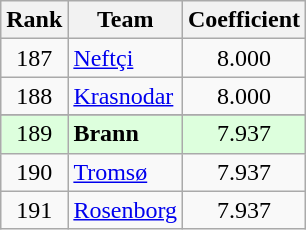<table class="wikitable" style="text-align: center;">
<tr>
<th>Rank</th>
<th>Team</th>
<th>Coefficient</th>
</tr>
<tr>
<td>187</td>
<td align=left> <a href='#'>Neftçi</a></td>
<td>8.000</td>
</tr>
<tr>
<td>188</td>
<td align=left> <a href='#'>Krasnodar</a></td>
<td>8.000</td>
</tr>
<tr>
</tr>
<tr bgcolor="#ddffdd">
<td>189</td>
<td align=left> <strong>Brann</strong></td>
<td>7.937</td>
</tr>
<tr>
<td>190</td>
<td align=left> <a href='#'>Tromsø</a></td>
<td>7.937</td>
</tr>
<tr>
<td>191</td>
<td align=left> <a href='#'>Rosenborg</a></td>
<td>7.937</td>
</tr>
</table>
